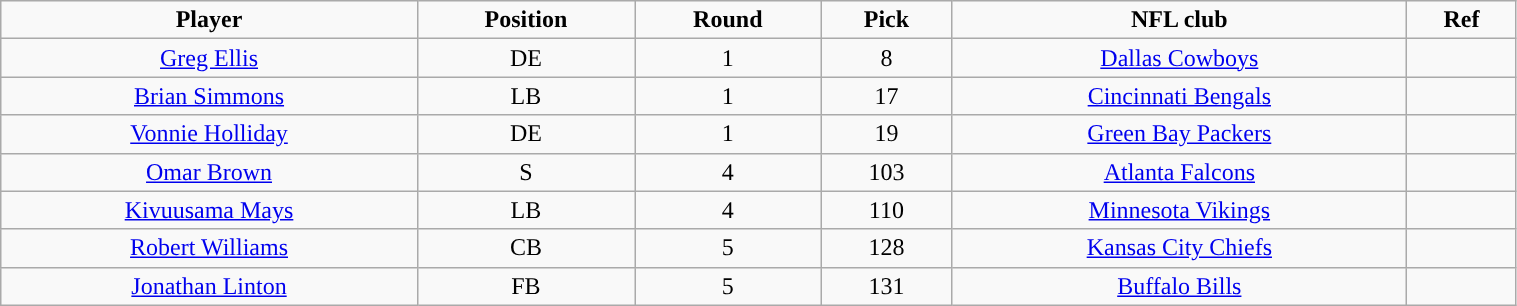<table class="wikitable" width="80%">
<tr align="center">
<td><strong>Player</strong></td>
<td><strong>Position</strong></td>
<td><strong>Round</strong></td>
<td><strong>Pick</strong></td>
<td><strong>NFL club</strong></td>
<td><strong>Ref</strong></td>
</tr>
<tr align="center" bgcolor="">
<td><a href='#'>Greg Ellis</a></td>
<td>DE</td>
<td>1</td>
<td>8</td>
<td><a href='#'>Dallas Cowboys</a></td>
<td></td>
</tr>
<tr align="center" bgcolor="">
<td><a href='#'>Brian Simmons</a></td>
<td>LB</td>
<td>1</td>
<td>17</td>
<td><a href='#'>Cincinnati Bengals</a></td>
<td></td>
</tr>
<tr align="center" bgcolor="">
<td><a href='#'>Vonnie Holliday</a></td>
<td>DE</td>
<td>1</td>
<td>19</td>
<td><a href='#'>Green Bay Packers</a></td>
<td></td>
</tr>
<tr align="center" bgcolor="">
<td><a href='#'>Omar Brown</a></td>
<td>S</td>
<td>4</td>
<td>103</td>
<td><a href='#'>Atlanta Falcons</a></td>
<td></td>
</tr>
<tr align="center" bgcolor="">
<td><a href='#'>Kivuusama Mays</a></td>
<td>LB</td>
<td>4</td>
<td>110</td>
<td><a href='#'>Minnesota Vikings</a></td>
<td></td>
</tr>
<tr align="center" bgcolor="">
<td><a href='#'>Robert Williams</a></td>
<td>CB</td>
<td>5</td>
<td>128</td>
<td><a href='#'>Kansas City Chiefs</a></td>
<td></td>
</tr>
<tr align="center" bgcolor="">
<td><a href='#'>Jonathan Linton</a></td>
<td>FB</td>
<td>5</td>
<td>131</td>
<td><a href='#'>Buffalo Bills</a></td>
<td></td>
</tr>
</table>
